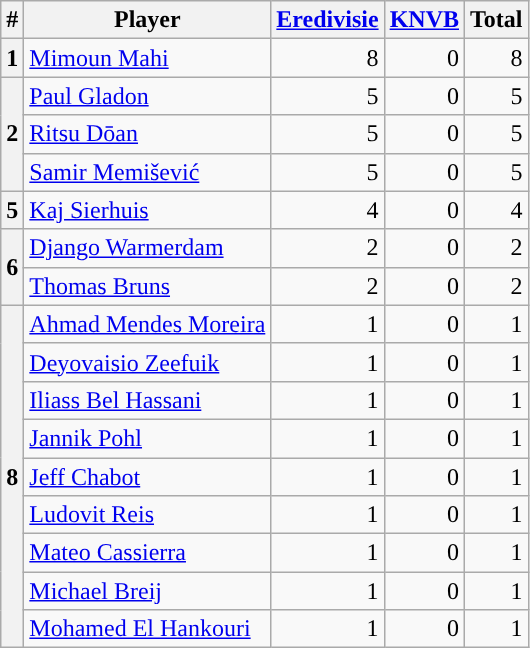<table class="wikitable" style="text-align:right;">
<tr>
<th>#</th>
<th>Player</th>
<th><a href='#'>Eredivisie</a></th>
<th><a href='#'>KNVB</a></th>
<th>Total</th>
</tr>
<tr>
<th align=center>1</th>
<td align=left> <a href='#'>Mimoun Mahi</a></td>
<td>8</td>
<td>0</td>
<td>8</td>
</tr>
<tr>
<th rowspan=3 align=center>2</th>
<td align=left> <a href='#'>Paul Gladon</a></td>
<td>5</td>
<td>0</td>
<td>5</td>
</tr>
<tr>
<td align=left> <a href='#'>Ritsu Dōan</a></td>
<td>5</td>
<td>0</td>
<td>5</td>
</tr>
<tr>
<td align=left> <a href='#'>Samir Memišević</a></td>
<td>5</td>
<td>0</td>
<td>5</td>
</tr>
<tr>
<th align=center>5</th>
<td align=left> <a href='#'>Kaj Sierhuis</a></td>
<td>4</td>
<td>0</td>
<td>4</td>
</tr>
<tr>
<th rowspan=2 align=center>6</th>
<td align=left> <a href='#'>Django Warmerdam</a></td>
<td>2</td>
<td>0</td>
<td>2</td>
</tr>
<tr>
<td align=left> <a href='#'>Thomas Bruns</a></td>
<td>2</td>
<td>0</td>
<td>2</td>
</tr>
<tr>
<th rowspan=9 align=center>8</th>
<td align=left> <a href='#'>Ahmad Mendes Moreira</a></td>
<td>1</td>
<td>0</td>
<td>1</td>
</tr>
<tr>
<td align=left> <a href='#'>Deyovaisio Zeefuik</a></td>
<td>1</td>
<td>0</td>
<td>1</td>
</tr>
<tr>
<td align=left> <a href='#'>Iliass Bel Hassani</a></td>
<td>1</td>
<td>0</td>
<td>1</td>
</tr>
<tr>
<td align=left> <a href='#'>Jannik Pohl</a></td>
<td>1</td>
<td>0</td>
<td>1</td>
</tr>
<tr>
<td align=left> <a href='#'>Jeff Chabot</a></td>
<td>1</td>
<td>0</td>
<td>1</td>
</tr>
<tr>
<td align=left> <a href='#'>Ludovit Reis</a></td>
<td>1</td>
<td>0</td>
<td>1</td>
</tr>
<tr>
<td align=left> <a href='#'>Mateo Cassierra</a></td>
<td>1</td>
<td>0</td>
<td>1</td>
</tr>
<tr>
<td align=left> <a href='#'>Michael Breij</a></td>
<td>1</td>
<td>0</td>
<td>1</td>
</tr>
<tr>
<td align=left> <a href='#'>Mohamed El Hankouri</a></td>
<td>1</td>
<td>0</td>
<td>1</td>
</tr>
</table>
